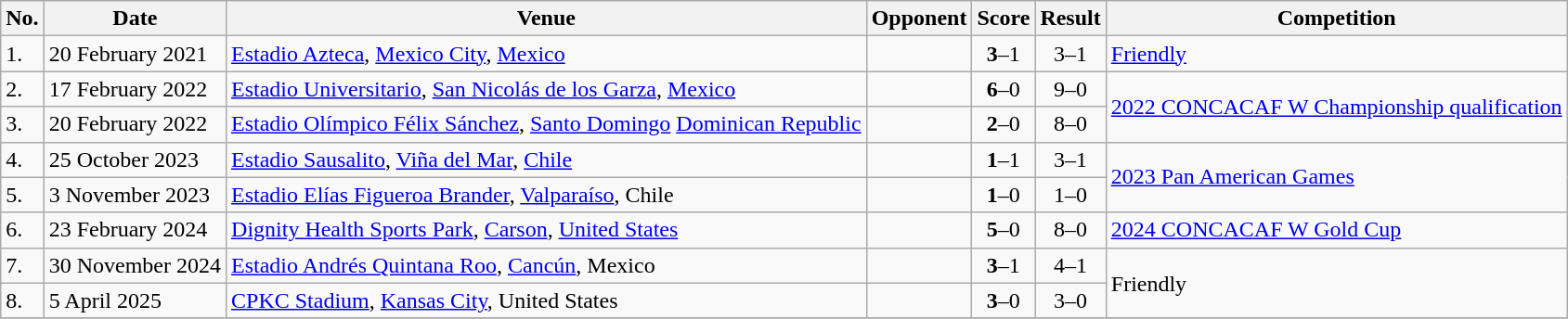<table class="wikitable">
<tr>
<th>No.</th>
<th>Date</th>
<th>Venue</th>
<th>Opponent</th>
<th>Score</th>
<th>Result</th>
<th>Competition</th>
</tr>
<tr>
<td>1.</td>
<td>20 February 2021</td>
<td><a href='#'>Estadio Azteca</a>, <a href='#'>Mexico City</a>, <a href='#'>Mexico</a></td>
<td></td>
<td align=center><strong>3</strong>–1</td>
<td align=center>3–1</td>
<td><a href='#'>Friendly</a></td>
</tr>
<tr>
<td>2.</td>
<td>17 February 2022</td>
<td><a href='#'>Estadio Universitario</a>, <a href='#'>San Nicolás de los Garza</a>, <a href='#'>Mexico</a></td>
<td></td>
<td align="center"><strong>6</strong>–0</td>
<td align="center">9–0</td>
<td rowspan="2"><a href='#'>2022 CONCACAF W Championship qualification</a></td>
</tr>
<tr>
<td>3.</td>
<td>20 February 2022</td>
<td><a href='#'>Estadio Olímpico Félix Sánchez</a>, <a href='#'>Santo Domingo</a> <a href='#'>Dominican Republic</a></td>
<td></td>
<td align="center"><strong>2</strong>–0</td>
<td align="center">8–0</td>
</tr>
<tr>
<td>4.</td>
<td>25 October 2023</td>
<td><a href='#'>Estadio Sausalito</a>, <a href='#'>Viña del Mar</a>, <a href='#'>Chile</a></td>
<td></td>
<td align="center"><strong>1</strong>–1</td>
<td align="center">3–1</td>
<td rowspan="2"><a href='#'>2023 Pan American Games</a></td>
</tr>
<tr>
<td>5.</td>
<td>3 November 2023</td>
<td><a href='#'>Estadio Elías Figueroa Brander</a>, <a href='#'>Valparaíso</a>, Chile</td>
<td></td>
<td align="center"><strong>1</strong>–0</td>
<td align="center">1–0</td>
</tr>
<tr>
<td>6.</td>
<td>23 February 2024</td>
<td><a href='#'>Dignity Health Sports Park</a>, <a href='#'>Carson</a>, <a href='#'>United States</a></td>
<td></td>
<td align=center><strong>5</strong>–0</td>
<td align=center>8–0</td>
<td><a href='#'>2024 CONCACAF W Gold Cup</a></td>
</tr>
<tr>
<td>7.</td>
<td>30 November 2024</td>
<td><a href='#'>Estadio Andrés Quintana Roo</a>, <a href='#'>Cancún</a>, Mexico</td>
<td></td>
<td align=center><strong>3</strong>–1</td>
<td align=center>4–1</td>
<td rowspan=2>Friendly</td>
</tr>
<tr>
<td>8.</td>
<td>5 April 2025</td>
<td><a href='#'>CPKC Stadium</a>, <a href='#'>Kansas City</a>, United States</td>
<td></td>
<td align=center><strong>3</strong>–0</td>
<td align=center>3–0</td>
</tr>
<tr>
</tr>
</table>
